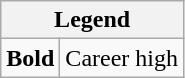<table class="wikitable mw-collapsible">
<tr>
<th colspan="2">Legend</th>
</tr>
<tr>
<td><strong>Bold</strong></td>
<td>Career high</td>
</tr>
</table>
